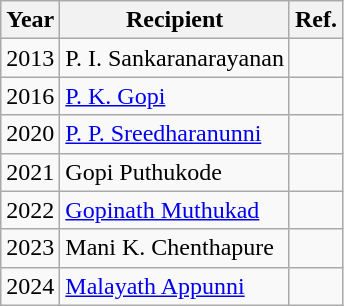<table class="wikitable">
<tr>
<th>Year</th>
<th>Recipient</th>
<th>Ref.</th>
</tr>
<tr>
<td>2013</td>
<td>P. I. Sankaranarayanan</td>
<td></td>
</tr>
<tr>
<td>2016</td>
<td><a href='#'>P. K. Gopi</a></td>
<td></td>
</tr>
<tr>
<td>2020</td>
<td><a href='#'>P. P. Sreedharanunni</a></td>
<td></td>
</tr>
<tr>
<td>2021</td>
<td>Gopi Puthukode</td>
<td></td>
</tr>
<tr>
<td>2022</td>
<td><a href='#'>Gopinath Muthukad</a></td>
<td></td>
</tr>
<tr>
<td>2023</td>
<td>Mani K. Chenthapure</td>
<td></td>
</tr>
<tr>
<td>2024</td>
<td><a href='#'>Malayath Appunni</a></td>
<td></td>
</tr>
</table>
